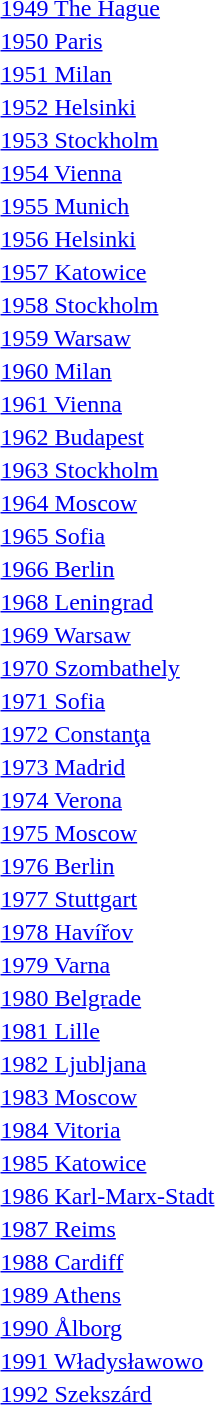<table>
<tr>
<td><a href='#'>1949 The Hague</a></td>
<td></td>
<td></td>
<td></td>
</tr>
<tr>
<td><a href='#'>1950 Paris</a></td>
<td></td>
<td></td>
<td></td>
</tr>
<tr>
<td><a href='#'>1951 Milan</a></td>
<td></td>
<td></td>
<td></td>
</tr>
<tr>
<td><a href='#'>1952 Helsinki</a></td>
<td></td>
<td></td>
<td></td>
</tr>
<tr>
<td><a href='#'>1953 Stockholm</a></td>
<td></td>
<td></td>
<td></td>
</tr>
<tr>
<td><a href='#'>1954 Vienna</a></td>
<td></td>
<td></td>
<td></td>
</tr>
<tr>
<td><a href='#'>1955 Munich</a></td>
<td></td>
<td></td>
<td></td>
</tr>
<tr>
<td><a href='#'>1956 Helsinki</a></td>
<td></td>
<td></td>
<td></td>
</tr>
<tr>
<td><a href='#'>1957 Katowice</a></td>
<td></td>
<td></td>
<td></td>
</tr>
<tr>
<td><a href='#'>1958 Stockholm</a></td>
<td></td>
<td></td>
<td></td>
</tr>
<tr>
<td><a href='#'>1959 Warsaw</a></td>
<td></td>
<td></td>
<td></td>
</tr>
<tr>
<td><a href='#'>1960 Milan</a></td>
<td></td>
<td></td>
<td></td>
</tr>
<tr>
<td><a href='#'>1961 Vienna</a></td>
<td></td>
<td></td>
<td></td>
</tr>
<tr>
<td><a href='#'>1962 Budapest</a></td>
<td></td>
<td></td>
<td></td>
</tr>
<tr>
<td><a href='#'>1963 Stockholm</a></td>
<td></td>
<td></td>
<td></td>
</tr>
<tr>
<td><a href='#'>1964 Moscow</a></td>
<td></td>
<td></td>
<td></td>
</tr>
<tr>
<td><a href='#'>1965 Sofia</a></td>
<td></td>
<td></td>
<td></td>
</tr>
<tr>
<td><a href='#'>1966 Berlin</a></td>
<td></td>
<td></td>
<td></td>
</tr>
<tr>
<td><a href='#'>1968 Leningrad</a></td>
<td></td>
<td></td>
<td></td>
</tr>
<tr>
<td><a href='#'>1969 Warsaw</a></td>
<td></td>
<td></td>
<td></td>
</tr>
<tr>
<td><a href='#'>1970 Szombathely</a></td>
<td></td>
<td></td>
<td></td>
</tr>
<tr>
<td><a href='#'>1971 Sofia</a></td>
<td></td>
<td></td>
<td></td>
</tr>
<tr>
<td><a href='#'>1972 Constanţa</a></td>
<td></td>
<td></td>
<td></td>
</tr>
<tr>
<td><a href='#'>1973 Madrid</a></td>
<td></td>
<td></td>
<td></td>
</tr>
<tr>
<td><a href='#'>1974 Verona</a></td>
<td></td>
<td></td>
<td></td>
</tr>
<tr>
<td><a href='#'>1975 Moscow</a></td>
<td></td>
<td></td>
<td></td>
</tr>
<tr>
<td><a href='#'>1976 Berlin</a></td>
<td></td>
<td></td>
<td></td>
</tr>
<tr>
<td><a href='#'>1977 Stuttgart</a></td>
<td></td>
<td></td>
<td></td>
</tr>
<tr>
<td><a href='#'>1978 Havířov</a></td>
<td></td>
<td></td>
<td></td>
</tr>
<tr>
<td><a href='#'>1979 Varna</a></td>
<td></td>
<td></td>
<td></td>
</tr>
<tr>
<td><a href='#'>1980 Belgrade</a></td>
<td></td>
<td></td>
<td></td>
</tr>
<tr>
<td><a href='#'>1981 Lille</a></td>
<td></td>
<td></td>
<td></td>
</tr>
<tr>
<td><a href='#'>1982 Ljubljana</a></td>
<td></td>
<td></td>
<td></td>
</tr>
<tr>
<td><a href='#'>1983  Moscow</a></td>
<td></td>
<td></td>
<td></td>
</tr>
<tr>
<td><a href='#'>1984 Vitoria</a></td>
<td></td>
<td></td>
<td></td>
</tr>
<tr>
<td><a href='#'>1985 Katowice</a></td>
<td></td>
<td></td>
<td></td>
</tr>
<tr>
<td><a href='#'>1986 Karl-Marx-Stadt</a></td>
<td></td>
<td></td>
<td></td>
</tr>
<tr>
<td><a href='#'>1987 Reims</a></td>
<td></td>
<td></td>
<td></td>
</tr>
<tr>
<td><a href='#'>1988 Cardiff</a></td>
<td></td>
<td></td>
<td></td>
</tr>
<tr>
<td><a href='#'>1989 Athens</a></td>
<td></td>
<td></td>
<td></td>
</tr>
<tr>
<td><a href='#'>1990 Ålborg</a></td>
<td></td>
<td></td>
<td></td>
</tr>
<tr>
<td><a href='#'>1991 Władysławowo</a></td>
<td></td>
<td></td>
<td></td>
</tr>
<tr>
<td><a href='#'>1992 Szekszárd</a></td>
<td></td>
<td></td>
<td></td>
</tr>
</table>
